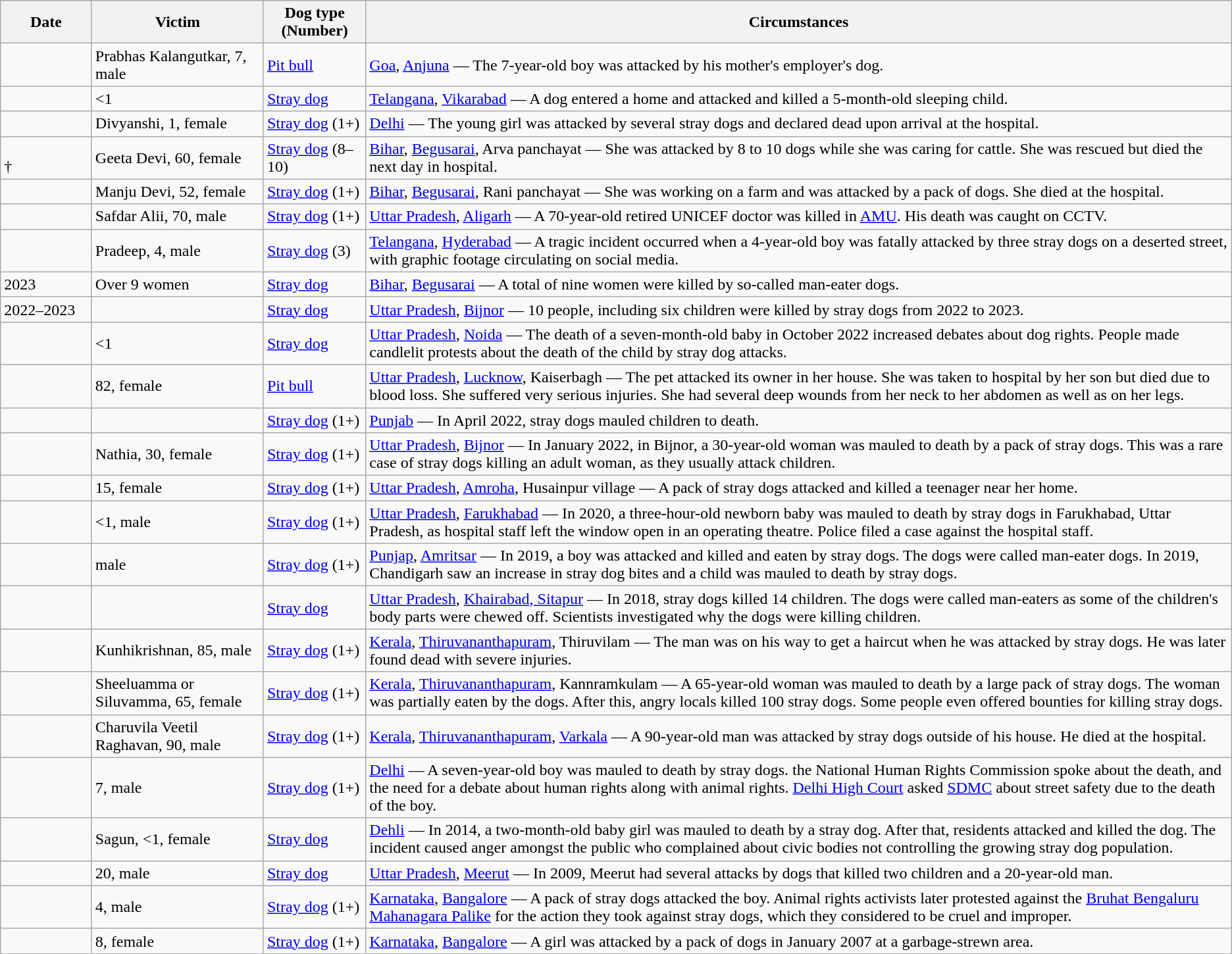<table class="wikitable sortable">
<tr>
<th width="85">Date</th>
<th>Victim</th>
<th>Dog type (Number)</th>
<th>Circumstances</th>
</tr>
<tr>
<td></td>
<td>Prabhas Kalangutkar, 7, male</td>
<td><a href='#'>Pit bull</a></td>
<td><a href='#'>Goa</a>, <a href='#'>Anjuna</a> — The 7-year-old boy was attacked by his mother's employer's dog.</td>
</tr>
<tr>
<td></td>
<td><1</td>
<td><a href='#'>Stray dog</a></td>
<td><a href='#'>Telangana</a>, <a href='#'>Vikarabad</a> — A dog entered a home and attacked and killed a 5-month-old sleeping child.</td>
</tr>
<tr>
<td></td>
<td>Divyanshi, 1, female</td>
<td><a href='#'>Stray dog</a> (1+)</td>
<td><a href='#'>Delhi</a> —  The young girl was attacked by several stray dogs and declared dead upon arrival at the hospital.</td>
</tr>
<tr>
<td><br> †</td>
<td>Geeta Devi, 60, female</td>
<td><a href='#'>Stray dog</a> (8–10)</td>
<td><a href='#'>Bihar</a>, <a href='#'>Begusarai</a>, Arva panchayat  — She was attacked by 8 to 10 dogs while she was caring for cattle. She was rescued but died the next day in hospital.</td>
</tr>
<tr>
<td></td>
<td>Manju Devi, 52, female</td>
<td><a href='#'>Stray dog</a> (1+)</td>
<td><a href='#'>Bihar</a>, <a href='#'>Begusarai</a>, Rani panchayat  — She was working on a farm and was attacked by a pack of dogs. She died at the hospital.</td>
</tr>
<tr>
<td></td>
<td>Safdar Alii, 70, male</td>
<td><a href='#'>Stray dog</a> (1+)</td>
<td><a href='#'>Uttar Pradesh</a>, <a href='#'>Aligarh</a> — A 70-year-old retired UNICEF doctor was killed in <a href='#'>AMU</a>. His death was caught on CCTV.</td>
</tr>
<tr>
<td></td>
<td>Pradeep, 4, male</td>
<td><a href='#'>Stray dog</a> (3)</td>
<td><a href='#'>Telangana</a>, <a href='#'>Hyderabad</a> — A tragic incident occurred when a 4-year-old boy was fatally attacked by three stray dogs on a deserted street, with graphic footage circulating on social media.</td>
</tr>
<tr>
<td>2023</td>
<td>Over 9 women</td>
<td><a href='#'>Stray dog</a></td>
<td><a href='#'>Bihar</a>, <a href='#'>Begusarai</a>  — A total of nine women were killed by so-called man-eater dogs.</td>
</tr>
<tr>
<td>2022–2023</td>
<td></td>
<td><a href='#'>Stray dog</a></td>
<td><a href='#'>Uttar Pradesh</a>, <a href='#'>Bijnor</a> — 10 people, including six children were killed by stray dogs from 2022 to 2023.</td>
</tr>
<tr>
<td></td>
<td><1</td>
<td><a href='#'>Stray dog</a></td>
<td><a href='#'>Uttar Pradesh</a>, <a href='#'>Noida</a> — The death of a seven-month-old baby in October 2022 increased debates about dog rights. People made candlelit protests about the death of the child by stray dog attacks.</td>
</tr>
<tr>
<td></td>
<td>82, female</td>
<td><a href='#'>Pit bull</a></td>
<td><a href='#'>Uttar Pradesh</a>, <a href='#'>Lucknow</a>, Kaiserbagh — The pet attacked its owner in her house. She was taken to hospital by her son but died due to blood loss. She suffered very serious injuries. She had several deep wounds from her neck to her abdomen as well as on her legs.</td>
</tr>
<tr>
<td></td>
<td></td>
<td><a href='#'>Stray dog</a> (1+)</td>
<td><a href='#'>Punjab</a> — In April 2022, stray dogs mauled children to death.</td>
</tr>
<tr>
<td></td>
<td>Nathia, 30, female</td>
<td><a href='#'>Stray dog</a> (1+)</td>
<td><a href='#'>Uttar Pradesh</a>, <a href='#'>Bijnor</a> — In January 2022, in Bijnor, a 30-year-old woman was mauled to death by a pack of stray dogs. This was a rare case of stray dogs killing an adult woman, as they usually attack children.</td>
</tr>
<tr>
<td></td>
<td>15, female</td>
<td><a href='#'>Stray dog</a> (1+)</td>
<td><a href='#'>Uttar Pradesh</a>, <a href='#'>Amroha</a>, Husainpur village — A pack of stray dogs attacked and killed a teenager near her home.</td>
</tr>
<tr>
<td></td>
<td><1, male</td>
<td><a href='#'>Stray dog</a> (1+)</td>
<td><a href='#'>Uttar Pradesh</a>, <a href='#'>Farukhabad</a> — In 2020, a three-hour-old newborn baby was mauled to death by stray dogs in Farukhabad, Uttar Pradesh, as hospital staff left the window open in an operating theatre. Police filed a case against the hospital staff.</td>
</tr>
<tr>
<td></td>
<td>male</td>
<td><a href='#'>Stray dog</a> (1+)</td>
<td><a href='#'>Punjap</a>, <a href='#'>Amritsar</a> — In 2019, a boy was attacked and killed and eaten by stray dogs. The dogs were called man-eater dogs. In 2019, Chandigarh saw an increase in stray dog bites and a child was mauled to death by stray dogs.</td>
</tr>
<tr>
<td></td>
<td></td>
<td><a href='#'>Stray dog</a></td>
<td><a href='#'>Uttar Pradesh</a>, <a href='#'>Khairabad, Sitapur</a> — In 2018, stray dogs killed 14 children. The dogs were called man-eaters as some of the children's body parts were chewed off. Scientists investigated why the dogs were killing children.</td>
</tr>
<tr>
<td></td>
<td>Kunhikrishnan, 85, male</td>
<td><a href='#'>Stray dog</a> (1+)</td>
<td><a href='#'>Kerala</a>, <a href='#'>Thiruvananthapuram</a>, Thiruvilam — The man was on his way to get a haircut when he was attacked by stray dogs. He was later found dead with severe injuries.</td>
</tr>
<tr>
<td></td>
<td>Sheeluamma or Siluvamma, 65, female</td>
<td><a href='#'>Stray dog</a> (1+)</td>
<td><a href='#'>Kerala</a>, <a href='#'>Thiruvananthapuram</a>, Kannramkulam — A 65-year-old woman was mauled to death by a large pack of stray dogs. The woman was partially eaten by the dogs. After this, angry locals killed 100 stray dogs. Some people even offered bounties for killing stray dogs.</td>
</tr>
<tr>
<td></td>
<td>Charuvila Veetil Raghavan, 90, male</td>
<td><a href='#'>Stray dog</a> (1+)</td>
<td><a href='#'>Kerala</a>, <a href='#'>Thiruvananthapuram</a>, <a href='#'>Varkala</a> —  A 90-year-old man was attacked by stray dogs outside of his house. He died at the hospital.</td>
</tr>
<tr>
<td></td>
<td>7, male</td>
<td><a href='#'>Stray dog</a> (1+)</td>
<td><a href='#'>Delhi</a> — A seven-year-old boy was mauled to death by stray dogs. the National Human Rights Commission spoke about the death, and the need for a debate about human rights along with animal rights. <a href='#'>Delhi High Court</a> asked <a href='#'>SDMC</a> about street safety due to the death of the boy.</td>
</tr>
<tr>
<td></td>
<td>Sagun, <1, female</td>
<td><a href='#'>Stray dog</a></td>
<td><a href='#'>Dehli</a> —  In 2014, a two-month-old baby girl was mauled to death by a stray dog. After that, residents attacked and killed the dog. The incident caused anger amongst the public who complained about civic bodies not controlling the growing stray dog population.</td>
</tr>
<tr>
<td></td>
<td>20, male</td>
<td><a href='#'>Stray dog</a></td>
<td><a href='#'>Uttar Pradesh</a>, <a href='#'>Meerut</a> — In 2009, Meerut had several attacks by dogs that killed two children and a 20-year-old man.</td>
</tr>
<tr>
<td></td>
<td>4, male</td>
<td><a href='#'>Stray dog</a> (1+)</td>
<td><a href='#'>Karnataka</a>, <a href='#'>Bangalore</a> — A pack of stray dogs attacked the boy. Animal rights activists later protested against the <a href='#'>Bruhat Bengaluru Mahanagara Palike</a> for the action they took against stray dogs, which they considered to be cruel and improper.</td>
</tr>
<tr>
<td></td>
<td>8, female</td>
<td><a href='#'>Stray dog</a> (1+)</td>
<td><a href='#'>Karnataka</a>, <a href='#'>Bangalore</a> — A girl was attacked by a pack of dogs in January 2007 at a garbage-strewn area.</td>
</tr>
</table>
